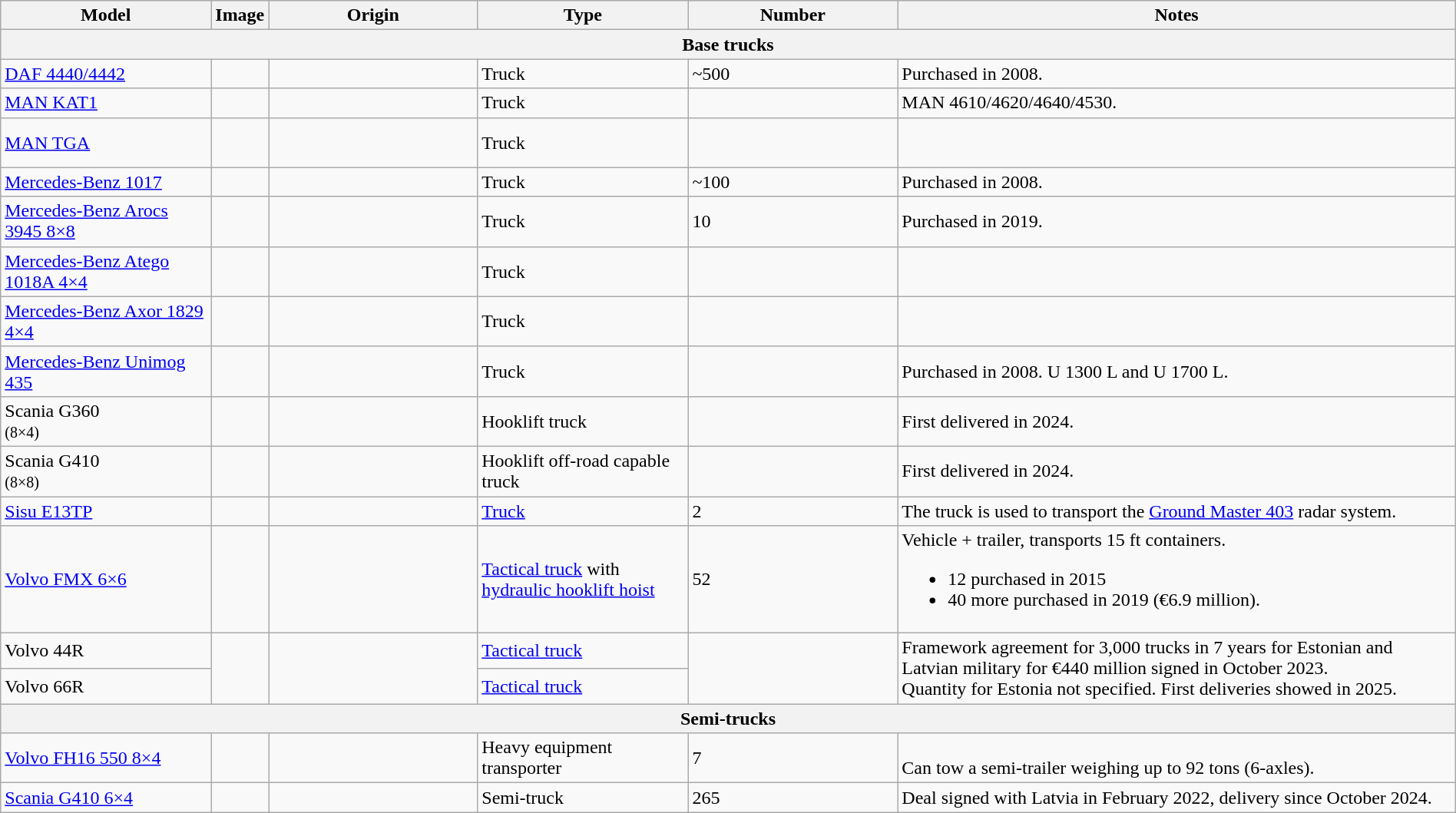<table class="wikitable" style="width:100%;">
<tr>
<th style="width:15%;">Model</th>
<th style="width:0%;">Image</th>
<th style="width:15%;">Origin</th>
<th style="width:15%;">Type</th>
<th style="width:15%;">Number</th>
<th style="width:40%;">Notes</th>
</tr>
<tr>
<th colspan="6">Base trucks</th>
</tr>
<tr>
<td><a href='#'>DAF 4440/4442</a></td>
<td></td>
<td></td>
<td>Truck</td>
<td>~500</td>
<td>Purchased in 2008.</td>
</tr>
<tr>
<td><a href='#'>MAN KAT1</a></td>
<td></td>
<td></td>
<td>Truck</td>
<td></td>
<td>MAN 4610/4620/4640/4530.</td>
</tr>
<tr>
<td><a href='#'>MAN TGA</a></td>
<td></td>
<td><br><br></td>
<td>Truck</td>
<td></td>
<td></td>
</tr>
<tr>
<td><a href='#'>Mercedes-Benz 1017</a></td>
<td></td>
<td></td>
<td>Truck</td>
<td>~100</td>
<td>Purchased in 2008.</td>
</tr>
<tr>
<td><a href='#'>Mercedes-Benz Arocs 3945 8×8</a></td>
<td></td>
<td></td>
<td>Truck</td>
<td>10</td>
<td>Purchased in 2019.</td>
</tr>
<tr>
<td><a href='#'>Mercedes-Benz Atego 1018A 4×4</a></td>
<td></td>
<td></td>
<td>Truck</td>
<td></td>
<td></td>
</tr>
<tr>
<td><a href='#'>Mercedes-Benz Axor 1829 4×4</a></td>
<td></td>
<td></td>
<td>Truck</td>
<td></td>
<td></td>
</tr>
<tr>
<td><a href='#'>Mercedes-Benz Unimog 435</a></td>
<td></td>
<td></td>
<td>Truck</td>
<td></td>
<td>Purchased in 2008. U 1300 L and U 1700 L.</td>
</tr>
<tr>
<td>Scania G360<br><small>(8×4)</small></td>
<td></td>
<td></td>
<td>Hooklift truck</td>
<td></td>
<td>First delivered in 2024.</td>
</tr>
<tr>
<td>Scania G410<br><small>(8×8)</small></td>
<td></td>
<td></td>
<td>Hooklift off-road capable truck</td>
<td></td>
<td>First delivered in 2024.</td>
</tr>
<tr>
<td><a href='#'>Sisu E13TP</a></td>
<td></td>
<td></td>
<td><a href='#'>Truck</a></td>
<td>2</td>
<td>The truck is used to transport the <a href='#'>Ground Master 403</a> radar system.</td>
</tr>
<tr>
<td><a href='#'>Volvo FMX 6×6</a></td>
<td></td>
<td></td>
<td><a href='#'>Tactical truck</a> with <a href='#'>hydraulic hooklift hoist</a></td>
<td>52</td>
<td>Vehicle + trailer, transports 15 ft containers.<br><ul><li>12 purchased in 2015</li><li>40 more purchased in 2019 (€6.9 million).</li></ul></td>
</tr>
<tr>
<td>Volvo 44R</td>
<td rowspan="2"></td>
<td rowspan="2"></td>
<td><a href='#'>Tactical truck</a></td>
<td rowspan="2"></td>
<td rowspan="2">Framework agreement for 3,000 trucks in 7 years for Estonian and Latvian military for €440 million signed in October 2023. <br>Quantity for Estonia not specified.
First deliveries showed in 2025.</td>
</tr>
<tr>
<td>Volvo 66R</td>
<td><a href='#'>Tactical truck</a></td>
</tr>
<tr>
<th colspan="6">Semi-trucks</th>
</tr>
<tr>
<td><a href='#'>Volvo FH16 550 8×4</a></td>
<td></td>
<td></td>
<td>Heavy equipment transporter</td>
<td>7</td>
<td><br>Can tow a semi-trailer weighing up to 92 tons (6-axles).</td>
</tr>
<tr>
<td><a href='#'>Scania G410 6×4</a></td>
<td></td>
<td></td>
<td>Semi-truck</td>
<td>265</td>
<td>Deal signed with Latvia in February 2022, delivery since October 2024.</td>
</tr>
</table>
